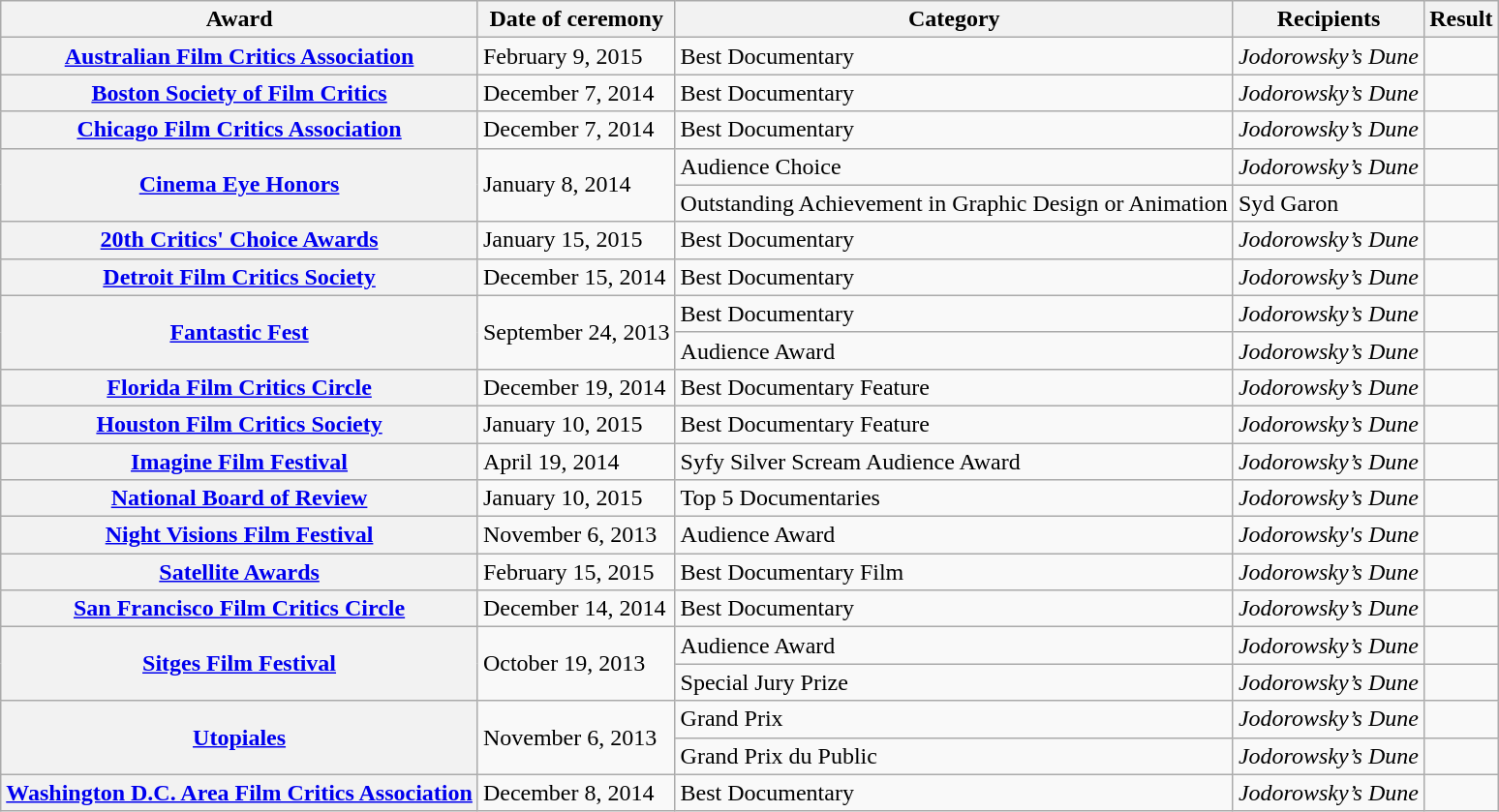<table class="wikitable sortable">
<tr>
<th scope="col">Award</th>
<th scope="col">Date of ceremony</th>
<th scope="col">Category</th>
<th scope="col">Recipients</th>
<th scope="col">Result</th>
</tr>
<tr>
<th scope="row"><a href='#'>Australian Film Critics Association</a></th>
<td>February 9, 2015</td>
<td>Best Documentary</td>
<td><em>Jodorowsky’s Dune</em></td>
<td></td>
</tr>
<tr>
<th scope="row"><a href='#'>Boston Society of Film Critics</a></th>
<td>December 7, 2014</td>
<td>Best Documentary</td>
<td><em>Jodorowsky’s Dune</em></td>
<td></td>
</tr>
<tr>
<th scope="row"><a href='#'>Chicago Film Critics Association</a></th>
<td>December 7, 2014</td>
<td>Best Documentary</td>
<td><em>Jodorowsky’s Dune</em></td>
<td></td>
</tr>
<tr>
<th scope="row" rowspan=2><a href='#'>Cinema Eye Honors</a></th>
<td rowspan=2>January 8, 2014</td>
<td>Audience Choice</td>
<td><em>Jodorowsky’s Dune</em></td>
<td></td>
</tr>
<tr>
<td>Outstanding Achievement in Graphic Design or Animation</td>
<td>Syd Garon</td>
<td></td>
</tr>
<tr>
<th scope="row"><a href='#'>20th Critics' Choice Awards</a></th>
<td>January 15, 2015</td>
<td>Best Documentary</td>
<td><em>Jodorowsky’s Dune</em></td>
<td></td>
</tr>
<tr>
<th scope="row"><a href='#'>Detroit Film Critics Society</a></th>
<td>December 15, 2014</td>
<td>Best Documentary</td>
<td><em>Jodorowsky’s Dune</em></td>
<td></td>
</tr>
<tr>
<th scope="row" rowspan=2><a href='#'>Fantastic Fest</a></th>
<td rowspan=2>September 24, 2013</td>
<td>Best Documentary</td>
<td><em>Jodorowsky’s Dune</em></td>
<td></td>
</tr>
<tr>
<td>Audience Award</td>
<td><em>Jodorowsky’s Dune</em></td>
<td></td>
</tr>
<tr>
<th scope="row"><a href='#'>Florida Film Critics Circle</a></th>
<td>December 19, 2014</td>
<td>Best Documentary Feature</td>
<td><em>Jodorowsky’s Dune</em></td>
<td></td>
</tr>
<tr>
<th scope="row"><a href='#'>Houston Film Critics Society</a></th>
<td>January 10, 2015</td>
<td>Best Documentary Feature</td>
<td><em>Jodorowsky’s Dune</em></td>
<td></td>
</tr>
<tr>
<th scope="row"><a href='#'>Imagine Film Festival</a></th>
<td>April 19, 2014</td>
<td>Syfy Silver Scream Audience Award</td>
<td><em>Jodorowsky’s Dune</em></td>
<td></td>
</tr>
<tr>
<th scope="row"><a href='#'>National Board of Review</a></th>
<td>January 10, 2015</td>
<td>Top 5 Documentaries</td>
<td><em>Jodorowsky’s Dune</em></td>
<td></td>
</tr>
<tr>
<th scope="row"><a href='#'>Night Visions Film Festival</a></th>
<td>November 6, 2013</td>
<td>Audience Award</td>
<td><em>Jodorowsky's Dune</em></td>
<td></td>
</tr>
<tr>
<th scope="row"><a href='#'>Satellite Awards</a></th>
<td>February 15, 2015</td>
<td>Best Documentary Film</td>
<td><em>Jodorowsky’s Dune</em></td>
<td></td>
</tr>
<tr>
<th scope="row"><a href='#'>San Francisco Film Critics Circle</a></th>
<td>December 14, 2014</td>
<td>Best Documentary</td>
<td><em>Jodorowsky’s Dune</em></td>
<td></td>
</tr>
<tr>
<th scope="row" rowspan=2><a href='#'>Sitges Film Festival</a></th>
<td rowspan=2>October 19, 2013</td>
<td>Audience Award</td>
<td><em>Jodorowsky’s Dune</em></td>
<td></td>
</tr>
<tr>
<td>Special Jury Prize</td>
<td><em>Jodorowsky’s Dune</em></td>
<td></td>
</tr>
<tr>
<th scope="row" rowspan=2><a href='#'>Utopiales</a></th>
<td rowspan=2>November 6, 2013</td>
<td>Grand Prix</td>
<td><em>Jodorowsky’s Dune</em></td>
<td></td>
</tr>
<tr>
<td>Grand Prix du Public</td>
<td><em>Jodorowsky’s Dune</em></td>
<td></td>
</tr>
<tr>
<th scope="row"><a href='#'>Washington D.C. Area Film Critics Association</a></th>
<td>December 8, 2014</td>
<td>Best Documentary</td>
<td><em>Jodorowsky’s Dune</em></td>
<td></td>
</tr>
</table>
